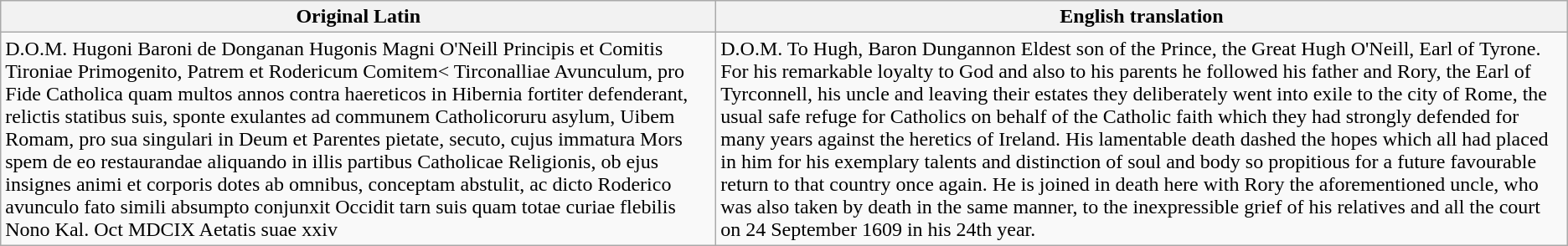<table class="wikitable">
<tr>
<th>Original Latin</th>
<th>English translation</th>
</tr>
<tr>
<td>D.O.M. Hugoni Baroni de Donganan Hugonis Magni O'Neill Principis et Comitis Tironiae Primogenito, Patrem et Rodericum Comitem< Tirconalliae Avunculum, pro Fide Catholica quam multos annos contra haereticos in Hibernia fortiter defenderant, relictis statibus suis, sponte exulantes ad communem Catholicoruru asylum, Uibem Romam, pro sua singulari in Deum et Parentes pietate, secuto, cujus immatura Mors spem de eo restaurandae aliquando in illis partibus Catholicae Religionis, ob ejus insignes animi et corporis dotes ab omnibus, conceptam abstulit, ac dicto Roderico avunculo fato simili absumpto conjunxit Occidit tarn suis quam totae curiae flebilis Nono Kal. Oct MDCIX Aetatis suae xxiv</td>
<td>D.O.M. To Hugh, Baron Dungannon Eldest son of the Prince, the Great Hugh O'Neill, Earl of Tyrone. For his remarkable loyalty to God and also to his parents he followed his father and Rory, the Earl of Tyrconnell, his uncle and leaving their estates they deliberately went into exile to the city of Rome, the usual safe refuge for Catholics on behalf of the Catholic faith which they had strongly defended for many years against the heretics of Ireland. His lamentable death dashed the hopes which all had placed in him for his exemplary talents and distinction of soul and body so propitious for a future favourable return to that country once again. He is joined in death here with Rory the aforementioned uncle, who was also taken by death in the same manner, to the inexpressible grief of his relatives and all the court on 24 September 1609 in his 24th year.</td>
</tr>
</table>
